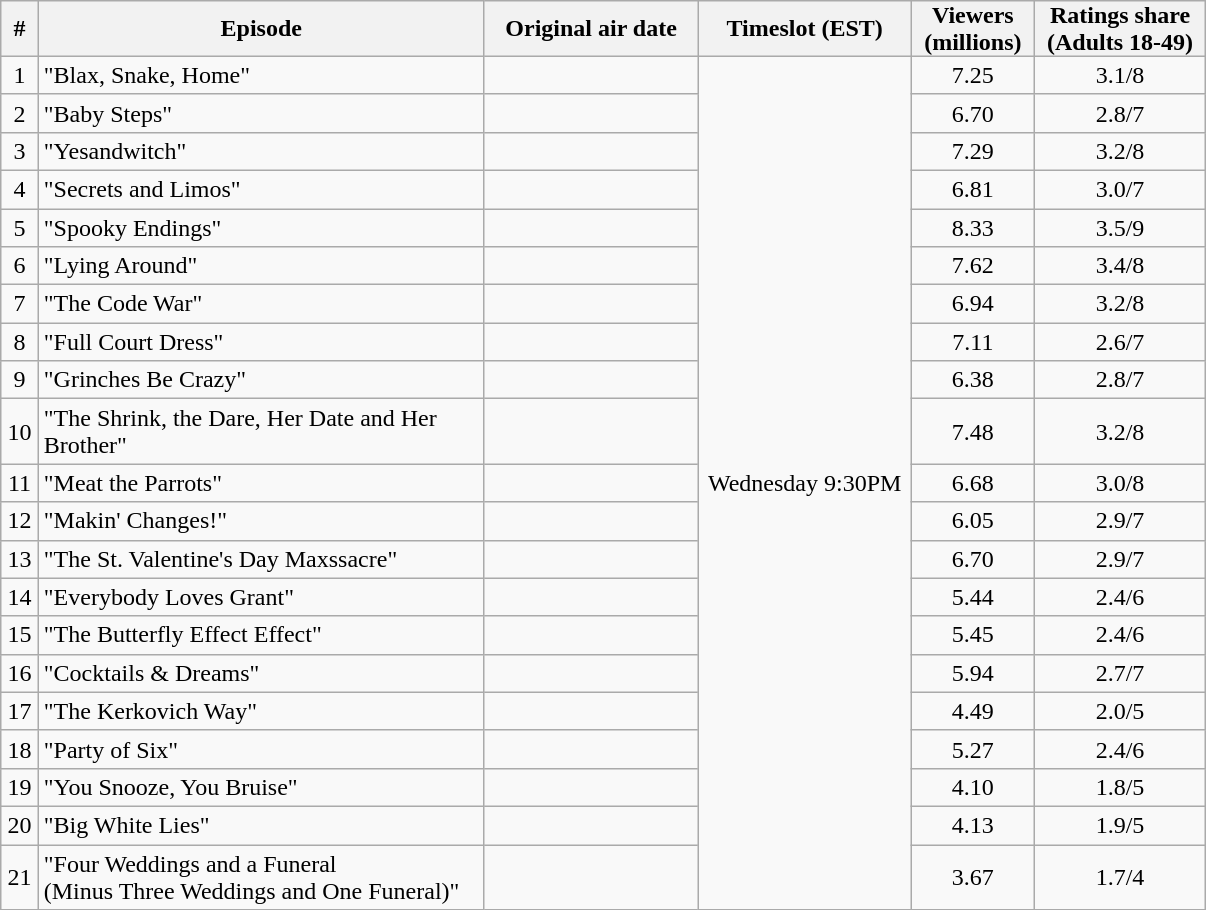<table style="text-align:center;" class="wikitable sortable">
<tr>
<th style="padding:0 8px;" class="unsortable">#</th>
<th style="width:290px;" class="unsortable">Episode</th>
<th style="width:135px;" class="unsortable">Original air date</th>
<th style="width:135px;" class="unsortable">Timeslot (EST)</th>
<th style="padding:0 8px;" class="unsortable">Viewers<br>(millions)</th>
<th style="padding:0 8px;" class="unsortable">Ratings share<br>(Adults 18-49)</th>
</tr>
<tr>
<td>1</td>
<td style="text-align:left">"Blax, Snake, Home"</td>
<td></td>
<td rowspan="21">Wednesday 9:30PM</td>
<td>7.25</td>
<td>3.1/8</td>
</tr>
<tr>
<td>2</td>
<td style="text-align:left">"Baby Steps"</td>
<td></td>
<td>6.70</td>
<td>2.8/7</td>
</tr>
<tr>
<td>3</td>
<td style="text-align:left">"Yesandwitch"</td>
<td></td>
<td>7.29</td>
<td>3.2/8</td>
</tr>
<tr>
<td>4</td>
<td style="text-align:left">"Secrets and Limos"</td>
<td></td>
<td>6.81</td>
<td>3.0/7</td>
</tr>
<tr>
<td>5</td>
<td style="text-align:left">"Spooky Endings"</td>
<td></td>
<td>8.33</td>
<td>3.5/9</td>
</tr>
<tr>
<td>6</td>
<td style="text-align:left">"Lying Around"</td>
<td></td>
<td>7.62</td>
<td>3.4/8</td>
</tr>
<tr>
<td>7</td>
<td style="text-align:left">"The Code War"</td>
<td></td>
<td>6.94</td>
<td>3.2/8</td>
</tr>
<tr>
<td>8</td>
<td style="text-align:left">"Full Court Dress"</td>
<td></td>
<td>7.11</td>
<td>2.6/7</td>
</tr>
<tr>
<td>9</td>
<td style="text-align:left">"Grinches Be Crazy"</td>
<td></td>
<td>6.38</td>
<td>2.8/7</td>
</tr>
<tr>
<td>10</td>
<td style="text-align:left">"The Shrink, the Dare, Her Date and Her Brother"</td>
<td></td>
<td>7.48</td>
<td>3.2/8</td>
</tr>
<tr>
<td>11</td>
<td style="text-align:left">"Meat the Parrots"</td>
<td></td>
<td>6.68</td>
<td>3.0/8</td>
</tr>
<tr>
<td>12</td>
<td style="text-align:left">"Makin' Changes!"</td>
<td></td>
<td>6.05</td>
<td>2.9/7</td>
</tr>
<tr>
<td>13</td>
<td style="text-align:left">"The St. Valentine's Day Maxssacre"</td>
<td></td>
<td>6.70</td>
<td>2.9/7</td>
</tr>
<tr>
<td>14</td>
<td style="text-align:left">"Everybody Loves Grant"</td>
<td></td>
<td>5.44</td>
<td>2.4/6</td>
</tr>
<tr>
<td>15</td>
<td style="text-align:left">"The Butterfly Effect Effect"</td>
<td></td>
<td>5.45</td>
<td>2.4/6</td>
</tr>
<tr>
<td>16</td>
<td style="text-align:left">"Cocktails & Dreams"</td>
<td></td>
<td>5.94</td>
<td>2.7/7</td>
</tr>
<tr>
<td>17</td>
<td style="text-align:left">"The Kerkovich Way"</td>
<td></td>
<td>4.49</td>
<td>2.0/5</td>
</tr>
<tr>
<td>18</td>
<td style="text-align:left">"Party of Six"</td>
<td></td>
<td>5.27</td>
<td>2.4/6</td>
</tr>
<tr>
<td>19</td>
<td style="text-align:left">"You Snooze, You Bruise"</td>
<td></td>
<td>4.10</td>
<td>1.8/5</td>
</tr>
<tr>
<td>20</td>
<td style="text-align:left">"Big White Lies"</td>
<td></td>
<td>4.13</td>
<td>1.9/5</td>
</tr>
<tr>
<td>21</td>
<td style="text-align:left">"Four Weddings and a Funeral<br>(Minus Three Weddings and One Funeral)"</td>
<td></td>
<td>3.67</td>
<td>1.7/4</td>
</tr>
</table>
